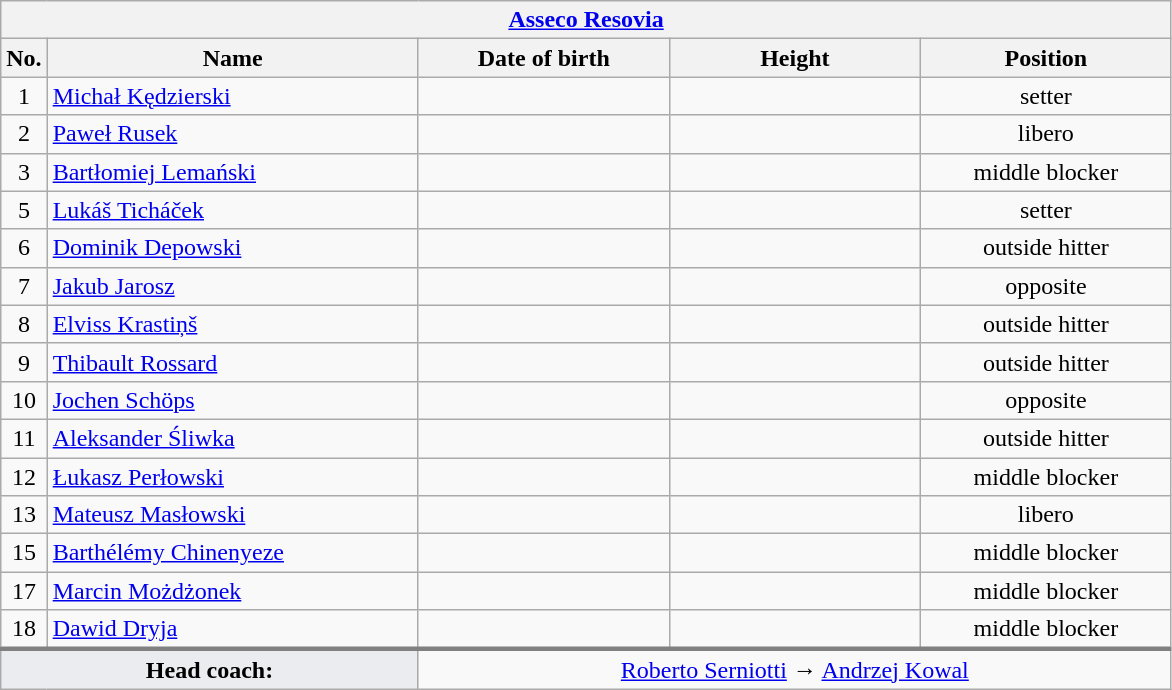<table class="wikitable collapsible collapsed" style="font-size:100%; text-align:center">
<tr>
<th colspan=5 style="width:30em"><a href='#'>Asseco Resovia</a></th>
</tr>
<tr>
<th>No.</th>
<th style="width:15em">Name</th>
<th style="width:10em">Date of birth</th>
<th style="width:10em">Height</th>
<th style="width:10em">Position</th>
</tr>
<tr>
<td>1</td>
<td align=left> <a href='#'>Michał Kędzierski</a></td>
<td align=right></td>
<td></td>
<td>setter</td>
</tr>
<tr>
<td>2</td>
<td align=left> <a href='#'>Paweł Rusek</a></td>
<td align=right></td>
<td></td>
<td>libero</td>
</tr>
<tr>
<td>3</td>
<td align=left> <a href='#'>Bartłomiej Lemański</a></td>
<td align=right></td>
<td></td>
<td>middle blocker</td>
</tr>
<tr>
<td>5</td>
<td align=left> <a href='#'>Lukáš Ticháček</a></td>
<td align=right></td>
<td></td>
<td>setter</td>
</tr>
<tr>
<td>6</td>
<td align=left> <a href='#'>Dominik Depowski</a></td>
<td align=right></td>
<td></td>
<td>outside hitter</td>
</tr>
<tr>
<td>7</td>
<td align=left> <a href='#'>Jakub Jarosz</a></td>
<td align=right></td>
<td></td>
<td>opposite</td>
</tr>
<tr>
<td>8</td>
<td align=left> <a href='#'>Elviss Krastiņš</a></td>
<td align=right></td>
<td></td>
<td>outside hitter</td>
</tr>
<tr>
<td>9</td>
<td align=left> <a href='#'>Thibault Rossard</a></td>
<td align=right></td>
<td></td>
<td>outside hitter</td>
</tr>
<tr>
<td>10</td>
<td align=left> <a href='#'>Jochen Schöps</a></td>
<td align=right></td>
<td></td>
<td>opposite</td>
</tr>
<tr>
<td>11</td>
<td align=left> <a href='#'>Aleksander Śliwka</a></td>
<td align=right></td>
<td></td>
<td>outside hitter</td>
</tr>
<tr>
<td>12</td>
<td align=left> <a href='#'>Łukasz Perłowski</a></td>
<td align=right></td>
<td></td>
<td>middle blocker</td>
</tr>
<tr>
<td>13</td>
<td align=left> <a href='#'>Mateusz Masłowski</a></td>
<td align=right></td>
<td></td>
<td>libero</td>
</tr>
<tr>
<td>15</td>
<td align=left> <a href='#'>Barthélémy Chinenyeze</a></td>
<td align=right></td>
<td></td>
<td>middle blocker</td>
</tr>
<tr>
<td>17</td>
<td align=left> <a href='#'>Marcin Możdżonek</a></td>
<td align=right></td>
<td></td>
<td>middle blocker</td>
</tr>
<tr>
<td>18</td>
<td align=left> <a href='#'>Dawid Dryja</a></td>
<td align=right></td>
<td></td>
<td>middle blocker</td>
</tr>
<tr style="border-top: 3px solid grey">
<td colspan=2 style="background:#EAECF0"><strong>Head coach:</strong></td>
<td colspan=3> <a href='#'>Roberto Serniotti</a> →  <a href='#'>Andrzej Kowal</a></td>
</tr>
</table>
